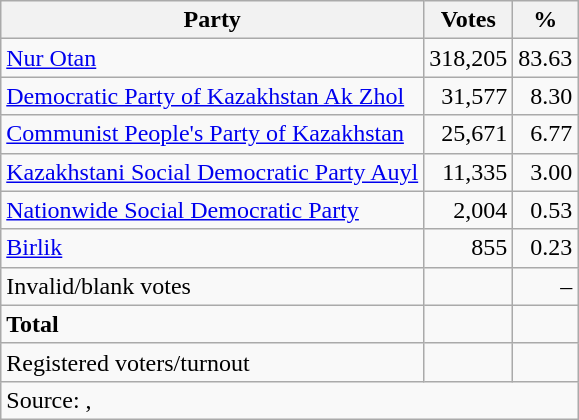<table class=wikitable style=text-align:right>
<tr>
<th>Party</th>
<th>Votes</th>
<th>%</th>
</tr>
<tr>
<td align=left><a href='#'>Nur Otan</a></td>
<td>318,205</td>
<td>83.63</td>
</tr>
<tr>
<td align=left><a href='#'>Democratic Party of Kazakhstan Ak Zhol</a></td>
<td>31,577</td>
<td>8.30</td>
</tr>
<tr>
<td align=left><a href='#'>Communist People's Party of Kazakhstan</a></td>
<td>25,671</td>
<td>6.77</td>
</tr>
<tr>
<td align=left><a href='#'>Kazakhstani Social Democratic Party Auyl</a></td>
<td>11,335</td>
<td>3.00</td>
</tr>
<tr>
<td align=left><a href='#'>Nationwide Social Democratic Party</a></td>
<td>2,004</td>
<td>0.53</td>
</tr>
<tr>
<td align=left><a href='#'>Birlik</a></td>
<td>855</td>
<td>0.23</td>
</tr>
<tr>
<td align=left>Invalid/blank votes</td>
<td></td>
<td>–</td>
</tr>
<tr>
<td align=left><strong>Total</strong></td>
<td></td>
<td></td>
</tr>
<tr>
<td align=left>Registered voters/turnout</td>
<td></td>
<td></td>
</tr>
<tr>
<td style="text-align:left;" colspan="5">Source: , </td>
</tr>
</table>
